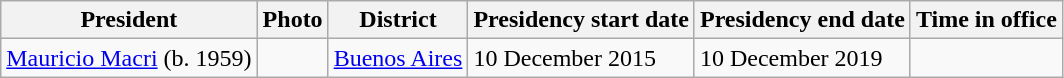<table class="wikitable sortable">
<tr>
<th>President</th>
<th>Photo</th>
<th>District</th>
<th>Presidency start date</th>
<th>Presidency end date</th>
<th>Time in office</th>
</tr>
<tr>
<td><a href='#'>Mauricio Macri</a> (b. 1959)</td>
<td></td>
<td><a href='#'>Buenos Aires</a></td>
<td>10 December 2015</td>
<td>10 December 2019</td>
<td></td>
</tr>
</table>
